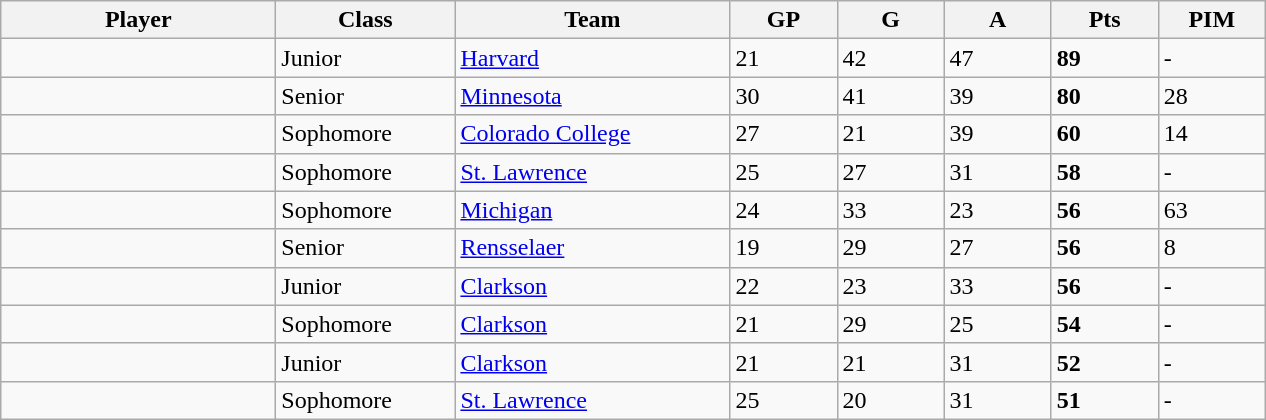<table class="wikitable sortable">
<tr>
<th style="width: 11em;">Player</th>
<th style="width: 7em;">Class</th>
<th style="width: 11em;">Team</th>
<th style="width: 4em;">GP</th>
<th style="width: 4em;">G</th>
<th style="width: 4em;">A</th>
<th style="width: 4em;">Pts</th>
<th style="width: 4em;">PIM</th>
</tr>
<tr>
<td></td>
<td>Junior</td>
<td><a href='#'>Harvard</a></td>
<td>21</td>
<td>42</td>
<td>47</td>
<td><strong>89</strong></td>
<td>-</td>
</tr>
<tr>
<td></td>
<td>Senior</td>
<td><a href='#'>Minnesota</a></td>
<td>30</td>
<td>41</td>
<td>39</td>
<td><strong>80</strong></td>
<td>28</td>
</tr>
<tr>
<td></td>
<td>Sophomore</td>
<td><a href='#'>Colorado College</a></td>
<td>27</td>
<td>21</td>
<td>39</td>
<td><strong>60</strong></td>
<td>14</td>
</tr>
<tr>
<td></td>
<td>Sophomore</td>
<td><a href='#'>St. Lawrence</a></td>
<td>25</td>
<td>27</td>
<td>31</td>
<td><strong>58</strong></td>
<td>-</td>
</tr>
<tr>
<td></td>
<td>Sophomore</td>
<td><a href='#'>Michigan</a></td>
<td>24</td>
<td>33</td>
<td>23</td>
<td><strong>56</strong></td>
<td>63</td>
</tr>
<tr>
<td></td>
<td>Senior</td>
<td><a href='#'>Rensselaer</a></td>
<td>19</td>
<td>29</td>
<td>27</td>
<td><strong>56</strong></td>
<td>8</td>
</tr>
<tr>
<td></td>
<td>Junior</td>
<td><a href='#'>Clarkson</a></td>
<td>22</td>
<td>23</td>
<td>33</td>
<td><strong>56</strong></td>
<td>-</td>
</tr>
<tr>
<td></td>
<td>Sophomore</td>
<td><a href='#'>Clarkson</a></td>
<td>21</td>
<td>29</td>
<td>25</td>
<td><strong>54</strong></td>
<td>-</td>
</tr>
<tr>
<td></td>
<td>Junior</td>
<td><a href='#'>Clarkson</a></td>
<td>21</td>
<td>21</td>
<td>31</td>
<td><strong>52</strong></td>
<td>-</td>
</tr>
<tr>
<td></td>
<td>Sophomore</td>
<td><a href='#'>St. Lawrence</a></td>
<td>25</td>
<td>20</td>
<td>31</td>
<td><strong>51</strong></td>
<td>-</td>
</tr>
</table>
